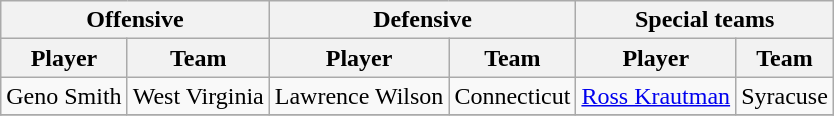<table class="wikitable" border="1">
<tr>
<th colspan="2">Offensive</th>
<th colspan="2">Defensive</th>
<th colspan="2">Special teams</th>
</tr>
<tr>
<th>Player</th>
<th>Team</th>
<th>Player</th>
<th>Team</th>
<th>Player</th>
<th>Team</th>
</tr>
<tr>
<td>Geno Smith</td>
<td>West Virginia</td>
<td>Lawrence Wilson</td>
<td>Connecticut</td>
<td><a href='#'>Ross Krautman</a></td>
<td>Syracuse</td>
</tr>
<tr>
</tr>
</table>
